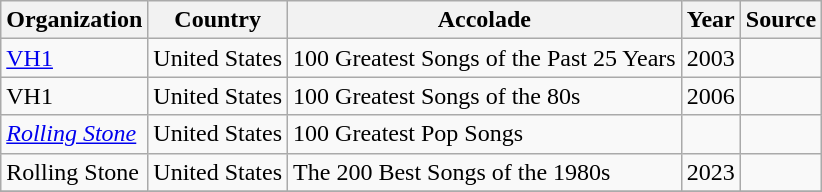<table class="wikitable">
<tr>
<th>Organization</th>
<th>Country</th>
<th>Accolade</th>
<th>Year</th>
<th>Source</th>
</tr>
<tr>
<td><a href='#'>VH1</a></td>
<td>United States</td>
<td>100 Greatest Songs of the Past 25 Years</td>
<td>2003</td>
<td></td>
</tr>
<tr>
<td>VH1</td>
<td>United States</td>
<td>100 Greatest Songs of the 80s</td>
<td>2006</td>
<td></td>
</tr>
<tr>
<td><em><a href='#'>Rolling Stone</a></em></td>
<td>United States</td>
<td>100 Greatest Pop Songs</td>
<td></td>
</tr>
<tr>
<td>Rolling Stone</td>
<td>United States</td>
<td>The 200 Best Songs of the 1980s</td>
<td>2023</td>
<td></td>
</tr>
<tr>
</tr>
</table>
